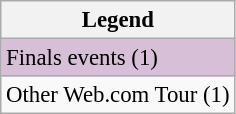<table class="wikitable" style="font-size:95%;">
<tr>
<th>Legend</th>
</tr>
<tr style="background:#D8BFD8;">
<td>Finals events (1)</td>
</tr>
<tr>
<td>Other Web.com Tour (1)</td>
</tr>
</table>
